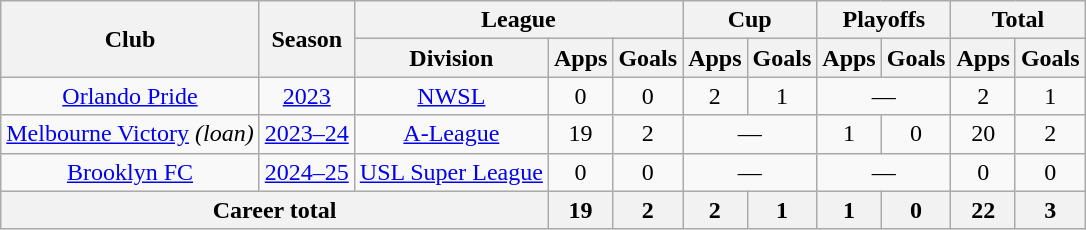<table class="wikitable" style="text-align: center;">
<tr>
<th rowspan="2">Club</th>
<th rowspan="2">Season</th>
<th colspan="3">League</th>
<th colspan="2">Cup</th>
<th colspan="2">Playoffs</th>
<th colspan="2">Total</th>
</tr>
<tr>
<th>Division</th>
<th>Apps</th>
<th>Goals</th>
<th>Apps</th>
<th>Goals</th>
<th>Apps</th>
<th>Goals</th>
<th>Apps</th>
<th>Goals</th>
</tr>
<tr>
<td><a href='#'>Orlando Pride</a></td>
<td><a href='#'>2023</a></td>
<td><a href='#'>NWSL</a></td>
<td>0</td>
<td>0</td>
<td>2</td>
<td>1</td>
<td colspan="2">—</td>
<td>2</td>
<td>1</td>
</tr>
<tr>
<td><a href='#'>Melbourne Victory</a> <em>(loan)</em></td>
<td><a href='#'>2023–24</a></td>
<td><a href='#'>A-League</a></td>
<td>19</td>
<td>2</td>
<td colspan="2">—</td>
<td>1</td>
<td>0</td>
<td>20</td>
<td>2</td>
</tr>
<tr>
<td><a href='#'>Brooklyn FC</a></td>
<td><a href='#'>2024–25</a></td>
<td><a href='#'>USL Super League</a></td>
<td>0</td>
<td>0</td>
<td colspan="2">—</td>
<td colspan="2">—</td>
<td>0</td>
<td>0</td>
</tr>
<tr>
<th colspan="3">Career total</th>
<th>19</th>
<th>2</th>
<th>2</th>
<th>1</th>
<th>1</th>
<th>0</th>
<th>22</th>
<th>3</th>
</tr>
</table>
